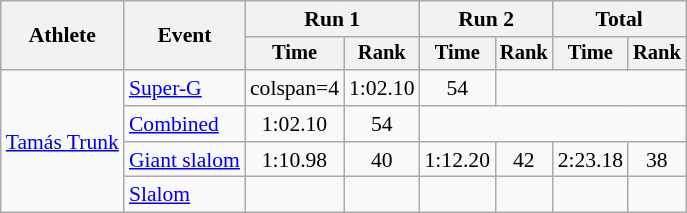<table class="wikitable" style="font-size:90%">
<tr>
<th rowspan=2>Athlete</th>
<th rowspan=2>Event</th>
<th colspan=2>Run 1</th>
<th colspan=2>Run 2</th>
<th colspan=2>Total</th>
</tr>
<tr style="font-size:95%">
<th>Time</th>
<th>Rank</th>
<th>Time</th>
<th>Rank</th>
<th>Time</th>
<th>Rank</th>
</tr>
<tr align=center>
<td align="left" rowspan="4"><a href='#'>Tamás Trunk</a></td>
<td align="left"><a href='#'>Super-G</a></td>
<td>colspan=4</td>
<td>1:02.10</td>
<td>54</td>
</tr>
<tr align=center>
<td align="left"><a href='#'>Combined</a></td>
<td>1:02.10</td>
<td>54</td>
<td colspan=4></td>
</tr>
<tr align=center>
<td align="left"><a href='#'>Giant slalom</a></td>
<td>1:10.98</td>
<td>40</td>
<td>1:12.20</td>
<td>42</td>
<td>2:23.18</td>
<td>38</td>
</tr>
<tr align=center>
<td align="left"><a href='#'>Slalom</a></td>
<td></td>
<td></td>
<td></td>
<td></td>
<td></td>
<td></td>
</tr>
</table>
